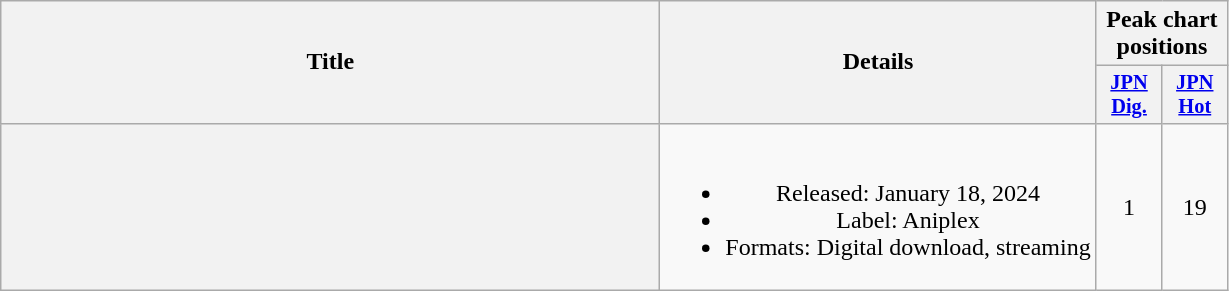<table class="wikitable plainrowheaders" style="text-align:center;">
<tr>
<th scope="col" rowspan="2" style="width:27em;">Title</th>
<th scope="col" rowspan="2">Details</th>
<th scope="col" colspan="2">Peak chart positions</th>
</tr>
<tr>
<th scope="col" style="width:2.75em;font-size:85%;"><a href='#'>JPN<br>Dig.</a><br></th>
<th scope="col" style="width:2.75em;font-size:85%;"><a href='#'>JPN<br>Hot</a><br></th>
</tr>
<tr>
<th scope="row"></th>
<td><br><ul><li>Released: January 18, 2024</li><li>Label: Aniplex</li><li>Formats: Digital download, streaming</li></ul></td>
<td>1</td>
<td>19</td>
</tr>
</table>
